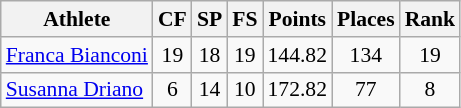<table class="wikitable" border="1" style="font-size:90%">
<tr>
<th>Athlete</th>
<th>CF</th>
<th>SP</th>
<th>FS</th>
<th>Points</th>
<th>Places</th>
<th>Rank</th>
</tr>
<tr align=center>
<td align=left><a href='#'>Franca Bianconi</a></td>
<td>19</td>
<td>18</td>
<td>19</td>
<td>144.82</td>
<td>134</td>
<td>19</td>
</tr>
<tr align=center>
<td align=left><a href='#'>Susanna Driano</a></td>
<td>6</td>
<td>14</td>
<td>10</td>
<td>172.82</td>
<td>77</td>
<td>8</td>
</tr>
</table>
